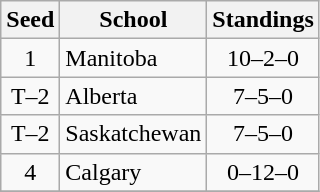<table class="wikitable">
<tr>
<th>Seed</th>
<th>School</th>
<th>Standings</th>
</tr>
<tr>
<td style="text-align:center">1</td>
<td>Manitoba</td>
<td style="text-align:center">10–2–0</td>
</tr>
<tr>
<td style="text-align:center">T–2</td>
<td>Alberta</td>
<td style="text-align:center">7–5–0</td>
</tr>
<tr>
<td style="text-align:center">T–2</td>
<td>Saskatchewan</td>
<td style="text-align:center">7–5–0</td>
</tr>
<tr>
<td style="text-align:center">4</td>
<td>Calgary</td>
<td style="text-align:center">0–12–0</td>
</tr>
<tr>
</tr>
</table>
